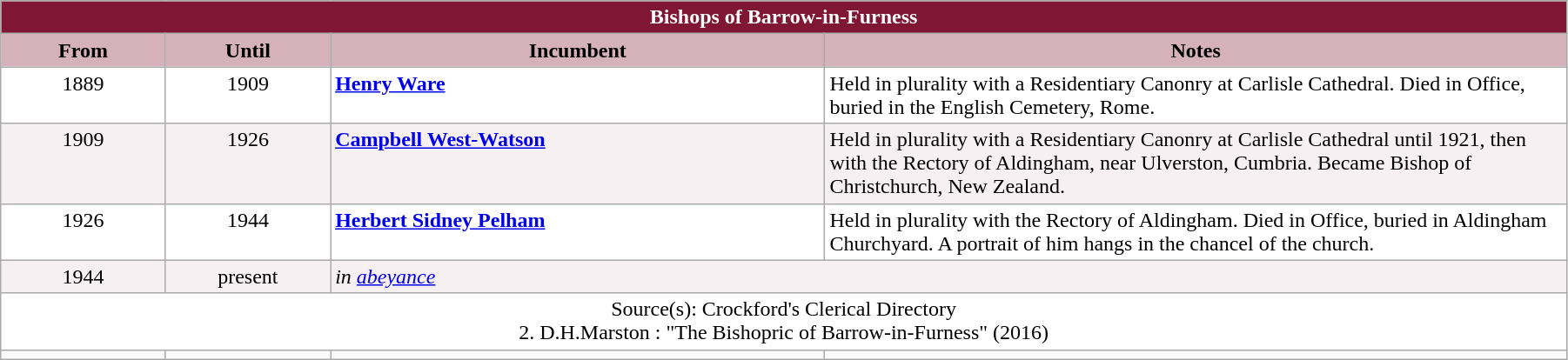<table class="wikitable" style="width:95%;" border="1" cellpadding="2">
<tr>
<th colspan="4" style="background-color: #7F1734; color: white;">Bishops of Barrow-in-Furness</th>
</tr>
<tr valign=top>
<th style="background-color:#D4B1BB" width="10%">From</th>
<th style="background-color:#D4B1BB" width="10%">Until</th>
<th style="background-color:#D4B1BB" width="30%">Incumbent</th>
<th style="background-color:#D4B1BB" width="45%">Notes</th>
</tr>
<tr valign=top style="background:white;">
<td align="center">1889</td>
<td align="center">1909</td>
<td><strong><a href='#'>Henry Ware</a></strong></td>
<td>Held in plurality with a Residentiary Canonry at Carlisle Cathedral. Died in Office, buried in the English Cemetery, Rome.</td>
</tr>
<tr valign=top style="background:#F7F0F2;">
<td align="center">1909</td>
<td align="center">1926</td>
<td><strong><a href='#'>Campbell West-Watson</a></strong></td>
<td>Held in plurality with a Residentiary Canonry at Carlisle Cathedral until 1921, then with the Rectory of Aldingham, near Ulverston, Cumbria. Became Bishop of Christchurch, New Zealand.</td>
</tr>
<tr valign=top style="background:white;">
<td align="center">1926</td>
<td align="center">1944</td>
<td><strong><a href='#'>Herbert Sidney Pelham</a></strong></td>
<td>Held in plurality with the Rectory of Aldingham. Died in Office, buried in Aldingham Churchyard. A portrait of him hangs in the chancel of the church.</td>
</tr>
<tr valign=top style="background:#F7F0F2;">
<td align="center">1944</td>
<td align="center">present</td>
<td colspan="2"><em>in <a href='#'>abeyance</a></em></td>
</tr>
<tr valign=top style="background:white;">
<td align="center" colspan="4">Source(s): Crockford's Clerical Directory<br>2. D.H.Marston : "The Bishopric of Barrow-in-Furness"  (2016)</td>
</tr>
<tr>
<td></td>
<td></td>
<td></td>
<td></td>
</tr>
</table>
